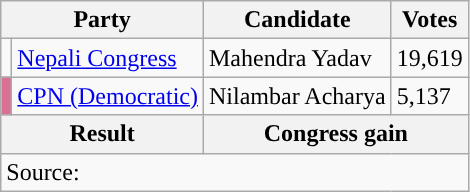<table class="wikitable">
<tr>
<th colspan="2">Party</th>
<th>Candidate</th>
<th>Votes</th>
</tr>
<tr>
<td style="background-color:"></td>
<td><a href='#'>Nepali Congress</a></td>
<td>Mahendra Yadav</td>
<td>19,619</td>
</tr>
<tr>
<td style="background-color:palevioletred"></td>
<td><a href='#'>CPN (Democratic)</a></td>
<td>Nilambar Acharya</td>
<td>5,137</td>
</tr>
<tr>
<th colspan="2">Result</th>
<th colspan="2">Congress gain</th>
</tr>
<tr>
<td colspan="4">Source: </td>
</tr>
</table>
